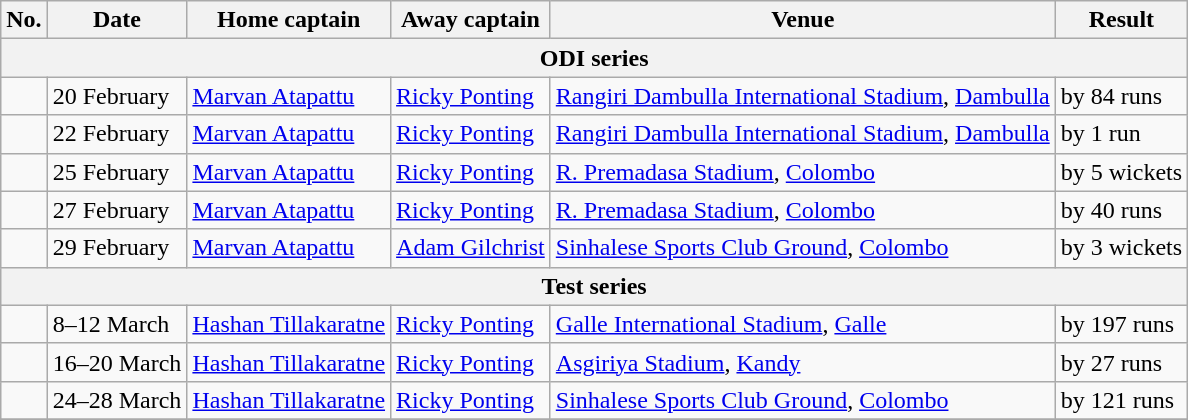<table class="wikitable">
<tr>
<th>No.</th>
<th>Date</th>
<th>Home captain</th>
<th>Away captain</th>
<th>Venue</th>
<th>Result</th>
</tr>
<tr>
<th colspan="6">ODI series</th>
</tr>
<tr>
<td></td>
<td>20 February</td>
<td><a href='#'>Marvan Atapattu</a></td>
<td><a href='#'>Ricky Ponting</a></td>
<td><a href='#'>Rangiri Dambulla International Stadium</a>, <a href='#'>Dambulla</a></td>
<td> by 84 runs</td>
</tr>
<tr>
<td></td>
<td>22 February</td>
<td><a href='#'>Marvan Atapattu</a></td>
<td><a href='#'>Ricky Ponting</a></td>
<td><a href='#'>Rangiri Dambulla International Stadium</a>, <a href='#'>Dambulla</a></td>
<td> by 1 run</td>
</tr>
<tr>
<td></td>
<td>25 February</td>
<td><a href='#'>Marvan Atapattu</a></td>
<td><a href='#'>Ricky Ponting</a></td>
<td><a href='#'>R. Premadasa Stadium</a>, <a href='#'>Colombo</a></td>
<td> by 5 wickets</td>
</tr>
<tr>
<td></td>
<td>27 February</td>
<td><a href='#'>Marvan Atapattu</a></td>
<td><a href='#'>Ricky Ponting</a></td>
<td><a href='#'>R. Premadasa Stadium</a>, <a href='#'>Colombo</a></td>
<td> by 40 runs</td>
</tr>
<tr>
<td></td>
<td>29 February</td>
<td><a href='#'>Marvan Atapattu</a></td>
<td><a href='#'>Adam Gilchrist</a></td>
<td><a href='#'>Sinhalese Sports Club Ground</a>, <a href='#'>Colombo</a></td>
<td> by 3 wickets</td>
</tr>
<tr>
<th colspan="6">Test series</th>
</tr>
<tr>
<td></td>
<td>8–12 March</td>
<td><a href='#'>Hashan Tillakaratne</a></td>
<td><a href='#'>Ricky Ponting</a></td>
<td><a href='#'>Galle International Stadium</a>, <a href='#'>Galle</a></td>
<td> by 197 runs</td>
</tr>
<tr>
<td></td>
<td>16–20 March</td>
<td><a href='#'>Hashan Tillakaratne</a></td>
<td><a href='#'>Ricky Ponting</a></td>
<td><a href='#'>Asgiriya Stadium</a>, <a href='#'>Kandy</a></td>
<td> by 27 runs</td>
</tr>
<tr>
<td></td>
<td>24–28 March</td>
<td><a href='#'>Hashan Tillakaratne</a></td>
<td><a href='#'>Ricky Ponting</a></td>
<td><a href='#'>Sinhalese Sports Club Ground</a>, <a href='#'>Colombo</a></td>
<td> by 121 runs</td>
</tr>
<tr>
</tr>
</table>
